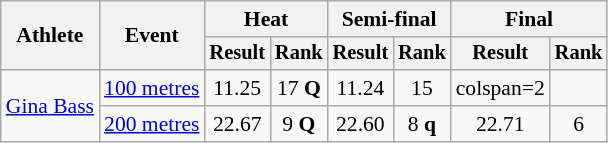<table class="wikitable" style="font-size:90%">
<tr>
<th rowspan="2">Athlete</th>
<th rowspan="2">Event</th>
<th colspan="2">Heat</th>
<th colspan="2">Semi-final</th>
<th colspan="2">Final</th>
</tr>
<tr style="font-size:95%">
<th>Result</th>
<th>Rank</th>
<th>Result</th>
<th>Rank</th>
<th>Result</th>
<th>Rank</th>
</tr>
<tr style=text-align:center>
<td style=text-align:left rowspan=2><a href='#'>Gina Bass</a></td>
<td style=text-align:left><a href='#'>100 metres</a></td>
<td>11.25</td>
<td>17 <strong>Q</strong></td>
<td>11.24</td>
<td>15</td>
<td>colspan=2</td>
</tr>
<tr style=text-align:center>
<td style=text-align:left><a href='#'>200 metres</a></td>
<td>22.67</td>
<td>9 <strong>Q</strong></td>
<td>22.60</td>
<td>8 <strong>q</strong></td>
<td>22.71</td>
<td>6</td>
</tr>
</table>
